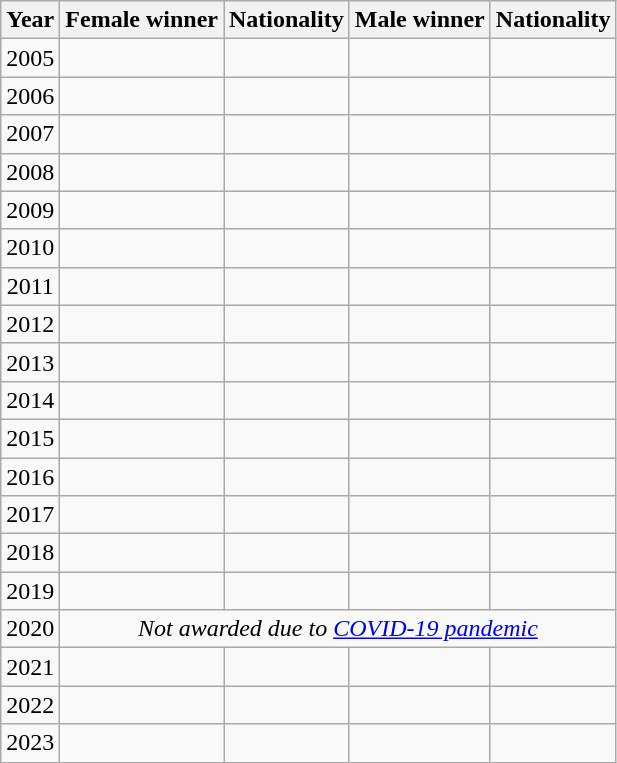<table class="wikitable sortable">
<tr ">
<th scope="col"><strong>Year</strong></th>
<th scope="col"><strong>Female winner</strong></th>
<th scope="col"><strong>Nationality</strong></th>
<th scope="col"><strong>Male winner</strong></th>
<th scope="col"><strong>Nationality</strong></th>
</tr>
<tr>
<td align=center>2005</td>
<td></td>
<td style="white-space:nowrap;"></td>
<td><br></td>
<td style="white-space:nowrap;"><br></td>
</tr>
<tr>
<td align=center>2006</td>
<td></td>
<td style="white-space:nowrap;"></td>
<td></td>
<td style="white-space:nowrap;"></td>
</tr>
<tr>
<td align=center>2007</td>
<td></td>
<td style="white-space:nowrap;"></td>
<td></td>
<td style="white-space:nowrap;"></td>
</tr>
<tr>
<td align=center>2008</td>
<td></td>
<td style="white-space:nowrap;"></td>
<td></td>
<td style="white-space:nowrap;"></td>
</tr>
<tr>
<td align=center>2009</td>
<td></td>
<td style="white-space:nowrap;"></td>
<td></td>
<td style="white-space:nowrap;"></td>
</tr>
<tr>
<td align=center>2010</td>
<td></td>
<td style="white-space:nowrap;"></td>
<td></td>
<td style="white-space:nowrap;"></td>
</tr>
<tr>
<td align=center>2011</td>
<td></td>
<td style="white-space:nowrap;"></td>
<td><br></td>
<td style="white-space:nowrap;"><br></td>
</tr>
<tr>
<td align=center>2012</td>
<td></td>
<td style="white-space:nowrap;"></td>
<td></td>
<td style="white-space:nowrap;"></td>
</tr>
<tr>
<td align=center>2013</td>
<td></td>
<td style="white-space:nowrap;"></td>
<td></td>
<td style="white-space:nowrap;"></td>
</tr>
<tr>
<td align=center>2014</td>
<td></td>
<td style="white-space:nowrap;"></td>
<td></td>
<td style="white-space:nowrap;"></td>
</tr>
<tr>
<td align=center>2015</td>
<td></td>
<td style="white-space:nowrap;"></td>
<td></td>
<td style="white-space:nowrap;"></td>
</tr>
<tr>
<td align=center>2016</td>
<td></td>
<td style="white-space:nowrap;"></td>
<td></td>
<td style="white-space:nowrap;"></td>
</tr>
<tr>
<td align=center>2017</td>
<td></td>
<td style="white-space:nowrap;"></td>
<td></td>
<td style="white-space:nowrap;"></td>
</tr>
<tr>
<td align=center>2018</td>
<td></td>
<td style="white-space:nowrap;"></td>
<td></td>
<td style="white-space:nowrap;"></td>
</tr>
<tr>
<td align=center>2019</td>
<td></td>
<td style="white-space:nowrap;"></td>
<td></td>
<td style="white-space:nowrap;"></td>
</tr>
<tr>
<td align=center>2020</td>
<td align=center colspan="4"><em>Not awarded due to <a href='#'>COVID-19 pandemic</a></em></td>
</tr>
<tr>
<td align=center>2021</td>
<td></td>
<td style="white-space:nowrap;"></td>
<td></td>
<td style="white-space:nowrap;"></td>
</tr>
<tr>
<td align=center>2022</td>
<td></td>
<td style="white-space:nowrap;"></td>
<td></td>
<td style="white-space:nowrap;"></td>
</tr>
<tr>
<td align=center>2023</td>
<td></td>
<td style="white-space:nowrap;"></td>
<td></td>
<td style="white-space:nowrap;"></td>
</tr>
</table>
